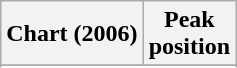<table class="wikitable plainrowheaders" style="text-align:center">
<tr>
<th scope="col">Chart (2006)</th>
<th scope="col">Peak<br>position</th>
</tr>
<tr>
</tr>
<tr>
</tr>
</table>
